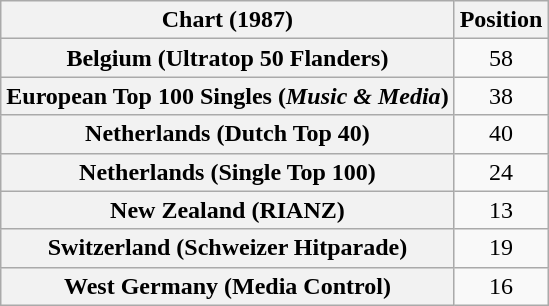<table class="wikitable sortable plainrowheaders" style="text-align:center">
<tr>
<th scope="col">Chart (1987)</th>
<th scope="col">Position</th>
</tr>
<tr>
<th scope="row">Belgium (Ultratop 50 Flanders)</th>
<td>58</td>
</tr>
<tr>
<th scope="row">European Top 100 Singles (<em>Music & Media</em>)</th>
<td>38</td>
</tr>
<tr>
<th scope="row">Netherlands (Dutch Top 40)</th>
<td>40</td>
</tr>
<tr>
<th scope="row">Netherlands (Single Top 100)</th>
<td>24</td>
</tr>
<tr>
<th scope="row">New Zealand (RIANZ)</th>
<td>13</td>
</tr>
<tr>
<th scope="row">Switzerland (Schweizer Hitparade)</th>
<td>19</td>
</tr>
<tr>
<th scope="row">West Germany (Media Control)</th>
<td>16</td>
</tr>
</table>
